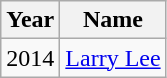<table class="wikitable">
<tr>
<th>Year</th>
<th>Name</th>
</tr>
<tr>
<td>2014</td>
<td><a href='#'>Larry Lee</a></td>
</tr>
</table>
